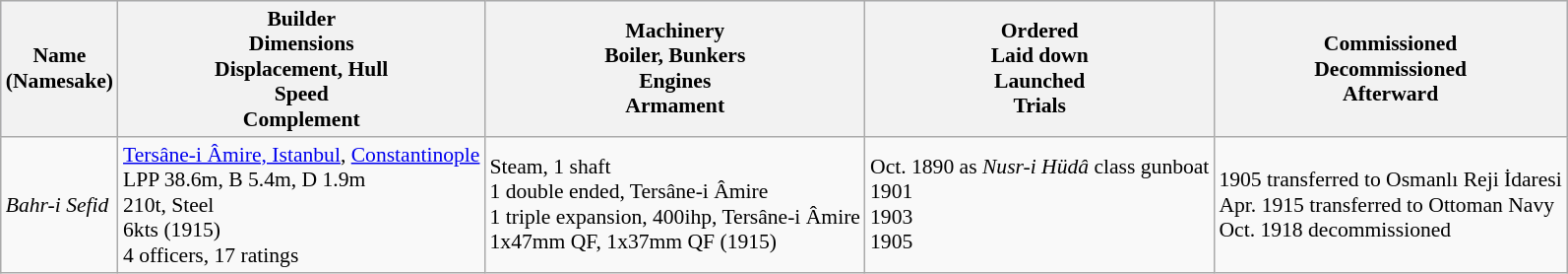<table class="wikitable" style="font-size:90%;">
<tr bgcolor="#e6e9ff">
<th>Name<br>(Namesake)</th>
<th>Builder<br>Dimensions<br>Displacement, Hull<br>Speed<br>Complement</th>
<th>Machinery<br>Boiler, Bunkers<br>Engines<br>Armament</th>
<th>Ordered<br>Laid down<br>Launched<br>Trials</th>
<th>Commissioned<br>Decommissioned<br>Afterward</th>
</tr>
<tr ---->
<td><em>Bahr-i Sefid</em></td>
<td> <a href='#'>Tersâne-i Âmire, Istanbul</a>, <a href='#'>Constantinople</a><br>LPP 38.6m, B 5.4m, D 1.9m<br>210t, Steel<br>6kts (1915)<br>4 officers, 17 ratings</td>
<td>Steam, 1 shaft<br>1 double ended, Tersâne-i Âmire<br>1 triple expansion, 400ihp, Tersâne-i Âmire<br>1x47mm QF, 1x37mm QF (1915)</td>
<td>Oct. 1890 as <em>Nusr-i Hüdâ</em> class gunboat<br>1901<br>1903<br>1905</td>
<td>1905 transferred to Osmanlı Reji İdaresi<br>Apr. 1915 transferred to Ottoman Navy<br>Oct. 1918 decommissioned</td>
</tr>
</table>
